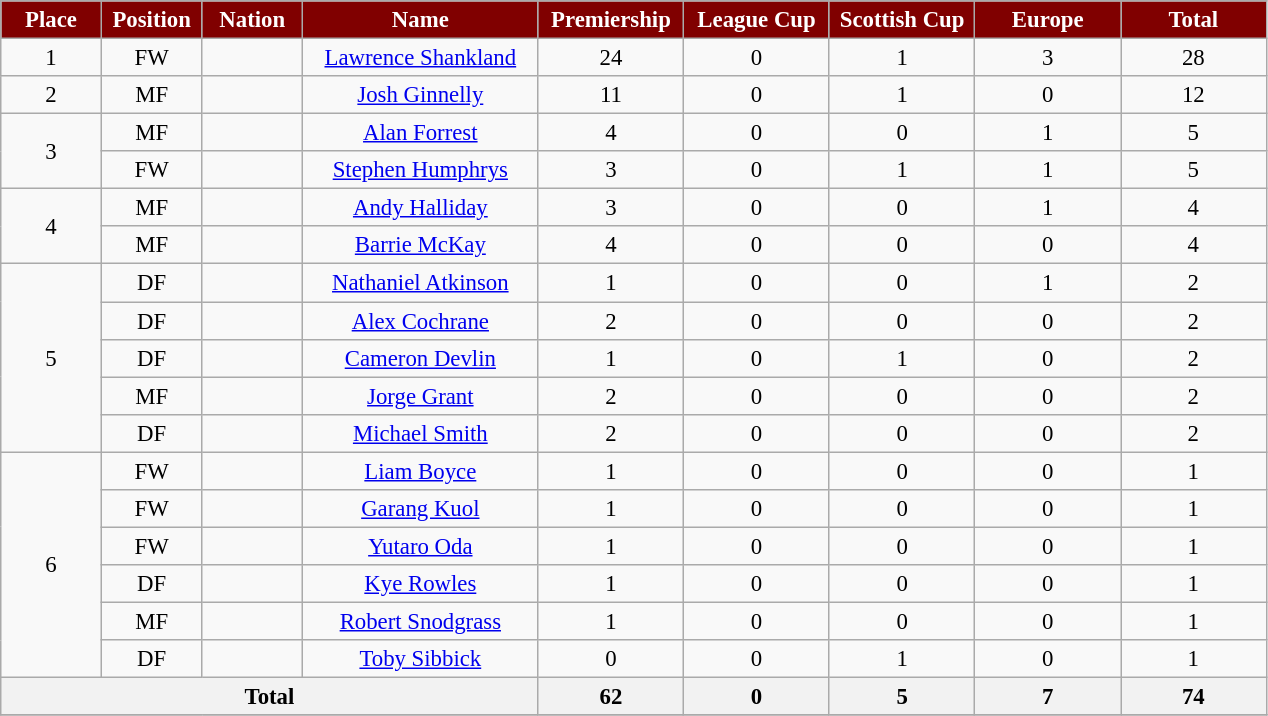<table class="wikitable" style="font-size: 95%; text-align: center;">
<tr>
<th style="background:maroon; color:white;" scope="col" width=60>Place</th>
<th style="background:maroon; color:white;" scope="col" width=60>Position</th>
<th style="background:maroon; color:white;" scope="col" width=60>Nation</th>
<th style="background:maroon; color:white;" scope="col" width=150>Name</th>
<th style="background:maroon; color:white;" scope="col" width=90>Premiership</th>
<th style="background:maroon; color:white;" scope="col" width=90>League Cup</th>
<th style="background:maroon; color:white;" scope="col" width=90>Scottish Cup</th>
<th style="background:maroon; color:white;" scope="col" width=90>Europe</th>
<th style="background:maroon; color:white;" scope="col" width=90>Total</th>
</tr>
<tr>
<td rowspan="1">1</td>
<td>FW</td>
<td></td>
<td><a href='#'>Lawrence Shankland</a></td>
<td>24</td>
<td>0</td>
<td>1</td>
<td>3</td>
<td>28</td>
</tr>
<tr>
<td rowspan="1">2</td>
<td>MF</td>
<td></td>
<td><a href='#'>Josh Ginnelly</a></td>
<td>11</td>
<td>0</td>
<td>1</td>
<td>0</td>
<td>12</td>
</tr>
<tr>
<td rowspan="2">3</td>
<td>MF</td>
<td></td>
<td><a href='#'>Alan Forrest</a></td>
<td>4</td>
<td>0</td>
<td>0</td>
<td>1</td>
<td>5</td>
</tr>
<tr>
<td>FW</td>
<td></td>
<td><a href='#'>Stephen Humphrys</a></td>
<td>3</td>
<td>0</td>
<td>1</td>
<td>1</td>
<td>5</td>
</tr>
<tr>
<td rowspan="2">4</td>
<td>MF</td>
<td></td>
<td><a href='#'>Andy Halliday</a></td>
<td>3</td>
<td>0</td>
<td>0</td>
<td>1</td>
<td>4</td>
</tr>
<tr>
<td>MF</td>
<td></td>
<td><a href='#'>Barrie McKay</a></td>
<td>4</td>
<td>0</td>
<td>0</td>
<td>0</td>
<td>4</td>
</tr>
<tr>
<td rowspan="5">5</td>
<td>DF</td>
<td></td>
<td><a href='#'>Nathaniel Atkinson</a></td>
<td>1</td>
<td>0</td>
<td>0</td>
<td>1</td>
<td>2</td>
</tr>
<tr>
<td>DF</td>
<td></td>
<td><a href='#'>Alex Cochrane</a></td>
<td>2</td>
<td>0</td>
<td>0</td>
<td>0</td>
<td>2</td>
</tr>
<tr>
<td>DF</td>
<td></td>
<td><a href='#'>Cameron Devlin</a></td>
<td>1</td>
<td>0</td>
<td>1</td>
<td>0</td>
<td>2</td>
</tr>
<tr>
<td>MF</td>
<td></td>
<td><a href='#'>Jorge Grant</a></td>
<td>2</td>
<td>0</td>
<td>0</td>
<td>0</td>
<td>2</td>
</tr>
<tr>
<td>DF</td>
<td></td>
<td><a href='#'>Michael Smith</a></td>
<td>2</td>
<td>0</td>
<td>0</td>
<td>0</td>
<td>2</td>
</tr>
<tr>
<td rowspan="6">6</td>
<td>FW</td>
<td></td>
<td><a href='#'>Liam Boyce</a></td>
<td>1</td>
<td>0</td>
<td>0</td>
<td>0</td>
<td>1</td>
</tr>
<tr>
<td>FW</td>
<td></td>
<td><a href='#'>Garang Kuol</a></td>
<td>1</td>
<td>0</td>
<td>0</td>
<td>0</td>
<td>1</td>
</tr>
<tr>
<td>FW</td>
<td></td>
<td><a href='#'>Yutaro Oda</a></td>
<td>1</td>
<td>0</td>
<td>0</td>
<td>0</td>
<td>1</td>
</tr>
<tr>
<td>DF</td>
<td></td>
<td><a href='#'>Kye Rowles</a></td>
<td>1</td>
<td>0</td>
<td>0</td>
<td>0</td>
<td>1</td>
</tr>
<tr>
<td>MF</td>
<td></td>
<td><a href='#'>Robert Snodgrass</a></td>
<td>1</td>
<td>0</td>
<td>0</td>
<td>0</td>
<td>1</td>
</tr>
<tr>
<td>DF</td>
<td></td>
<td><a href='#'>Toby Sibbick</a></td>
<td>0</td>
<td>0</td>
<td>1</td>
<td>0</td>
<td>1</td>
</tr>
<tr>
<th colspan=4>Total</th>
<th>62</th>
<th>0</th>
<th>5</th>
<th>7</th>
<th>74</th>
</tr>
<tr>
</tr>
</table>
